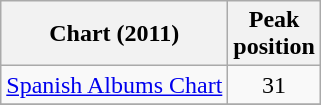<table class="wikitable sortable">
<tr>
<th>Chart (2011)</th>
<th align="center">Peak<br>position</th>
</tr>
<tr>
<td><a href='#'>Spanish Albums Chart</a></td>
<td align="center">31</td>
</tr>
<tr>
</tr>
</table>
